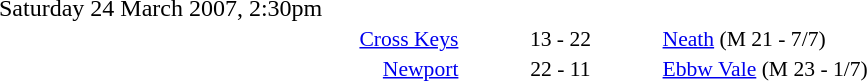<table style="width:70%;" cellspacing="1">
<tr>
<th width=35%></th>
<th width=15%></th>
<th></th>
</tr>
<tr>
<td>Saturday 24 March 2007, 2:30pm</td>
</tr>
<tr style=font-size:90%>
<td align=right><a href='#'>Cross Keys</a></td>
<td align=center>13 - 22</td>
<td><a href='#'>Neath</a> (M 21 - 7/7)</td>
</tr>
<tr style=font-size:90%>
<td align=right><a href='#'>Newport</a></td>
<td align=center>22 - 11</td>
<td><a href='#'>Ebbw Vale</a> (M 23 - 1/7)</td>
</tr>
</table>
